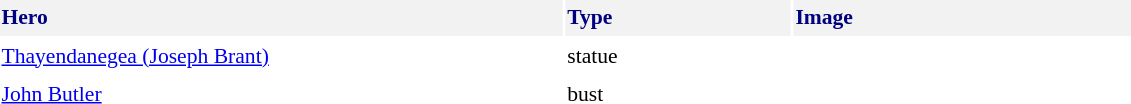<table style="font-size:90%;width:60%;border:2px;text-align:left;line-height:150%;">
<tr>
<th style="background: #f2f2f2; color: #000080" width="50%">Hero</th>
<th style="background: #f2f2f2; color: #000080" width="20%">Type</th>
<th style="background: #f2f2f2; color: #000080" width="30%">Image</th>
</tr>
<tr>
<td><a href='#'>Thayendanegea (Joseph Brant)</a></td>
<td>statue</td>
<td></td>
</tr>
<tr>
<td><a href='#'>John Butler</a></td>
<td>bust</td>
<td></td>
</tr>
<tr>
</tr>
</table>
